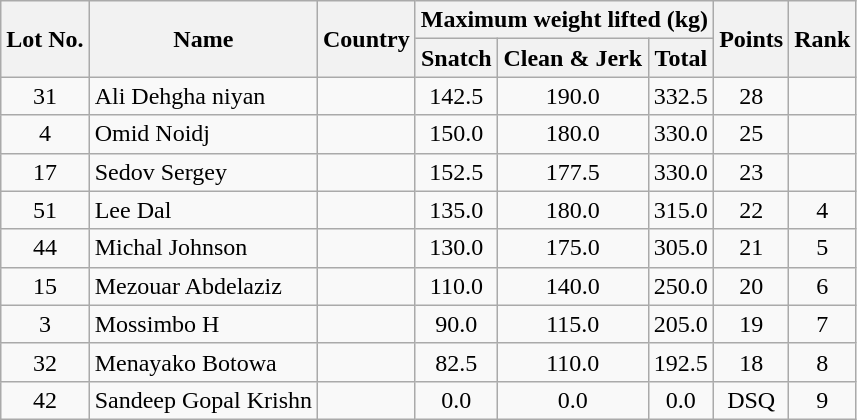<table class="wikitable" style="text-align:center">
<tr>
<th rowspan="2">Lot No.</th>
<th rowspan="2">Name</th>
<th rowspan="2">Country</th>
<th colspan="3">Maximum weight lifted (kg)</th>
<th rowspan="2">Points</th>
<th rowspan="2">Rank</th>
</tr>
<tr>
<th><strong>Snatch</strong></th>
<th><strong>Clean & Jerk</strong></th>
<th><strong>Total</strong></th>
</tr>
<tr>
<td>31</td>
<td align=left>Ali Dehgha niyan</td>
<td align=left></td>
<td>142.5</td>
<td>190.0</td>
<td>332.5</td>
<td>28</td>
<td></td>
</tr>
<tr>
<td>4</td>
<td align=left>Omid Noidj</td>
<td align=left></td>
<td>150.0</td>
<td>180.0</td>
<td>330.0</td>
<td>25</td>
<td></td>
</tr>
<tr>
<td>17</td>
<td align=left>Sedov Sergey</td>
<td align=left></td>
<td>152.5</td>
<td>177.5</td>
<td>330.0</td>
<td>23</td>
<td></td>
</tr>
<tr>
<td>51</td>
<td align=left>Lee Dal</td>
<td align=left></td>
<td>135.0</td>
<td>180.0</td>
<td>315.0</td>
<td>22</td>
<td>4</td>
</tr>
<tr>
<td>44</td>
<td align=left>Michal Johnson</td>
<td align=left></td>
<td>130.0</td>
<td>175.0</td>
<td>305.0</td>
<td>21</td>
<td>5</td>
</tr>
<tr>
<td>15</td>
<td align=left>Mezouar Abdelaziz</td>
<td align=left></td>
<td>110.0</td>
<td>140.0</td>
<td>250.0</td>
<td>20</td>
<td>6</td>
</tr>
<tr>
<td>3</td>
<td align=left>Mossimbo H</td>
<td align=left></td>
<td>90.0</td>
<td>115.0</td>
<td>205.0</td>
<td>19</td>
<td>7</td>
</tr>
<tr>
<td>32</td>
<td align=left>Menayako Botowa</td>
<td align=left></td>
<td>82.5</td>
<td>110.0</td>
<td>192.5</td>
<td>18</td>
<td>8</td>
</tr>
<tr>
<td>42</td>
<td align=left>Sandeep Gopal Krishn</td>
<td align=left></td>
<td>0.0</td>
<td>0.0</td>
<td>0.0</td>
<td>DSQ</td>
<td>9</td>
</tr>
</table>
